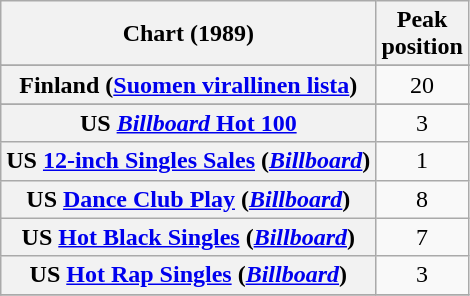<table class="wikitable sortable plainrowheaders">
<tr>
<th>Chart (1989)</th>
<th>Peak<br>position</th>
</tr>
<tr>
</tr>
<tr>
</tr>
<tr>
</tr>
<tr>
</tr>
<tr>
<th scope="row">Finland (<a href='#'>Suomen virallinen lista</a>)</th>
<td style="text-align:center;">20</td>
</tr>
<tr>
</tr>
<tr>
</tr>
<tr>
</tr>
<tr>
</tr>
<tr>
</tr>
<tr>
<th scope="row">US <a href='#'><em>Billboard</em> Hot 100</a></th>
<td style="text-align:center;">3</td>
</tr>
<tr>
<th scope="row">US <a href='#'>12-inch Singles Sales</a> (<em><a href='#'>Billboard</a></em>)</th>
<td style="text-align:center;">1</td>
</tr>
<tr>
<th scope="row">US <a href='#'>Dance Club Play</a> (<em><a href='#'>Billboard</a></em>)</th>
<td style="text-align:center;">8</td>
</tr>
<tr>
<th scope="row">US <a href='#'>Hot Black Singles</a> (<em><a href='#'>Billboard</a></em>)</th>
<td style="text-align:center;">7</td>
</tr>
<tr>
<th scope="row">US <a href='#'>Hot Rap Singles</a> (<em><a href='#'>Billboard</a></em>)</th>
<td style="text-align:center;">3</td>
</tr>
<tr>
</tr>
</table>
